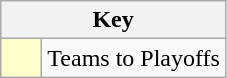<table class="wikitable" style="text-align: center;">
<tr>
<th colspan=2>Key</th>
</tr>
<tr>
<td style="background:#ffffcc; width:20px;"></td>
<td align=left>Teams to Playoffs</td>
</tr>
</table>
